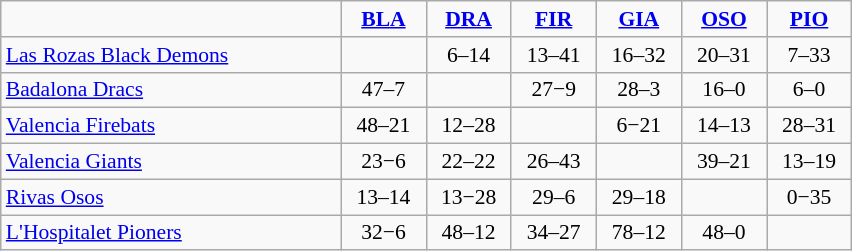<table style="font-size: 90%; text-align: center" class="wikitable">
<tr>
<td width=220></td>
<td align="center" width=50><strong><a href='#'>BLA</a></strong></td>
<td width=50><strong><a href='#'>DRA</a></strong></td>
<td width=50><strong><a href='#'>FIR</a></strong></td>
<td width=50><strong><a href='#'>GIA</a></strong></td>
<td width=50><strong><a href='#'>OSO</a></strong></td>
<td width=50><strong><a href='#'>PIO</a></strong></td>
</tr>
<tr>
<td align=left><a href='#'>Las Rozas Black Demons</a></td>
<td></td>
<td>6–14</td>
<td>13–41</td>
<td>16–32</td>
<td>20–31</td>
<td>7–33</td>
</tr>
<tr>
<td align=left><a href='#'>Badalona Dracs</a></td>
<td>47–7</td>
<td></td>
<td>27−9</td>
<td>28–3</td>
<td>16–0</td>
<td>6–0</td>
</tr>
<tr>
<td align=left><a href='#'>Valencia Firebats</a></td>
<td>48–21</td>
<td>12–28</td>
<td></td>
<td>6−21</td>
<td>14–13</td>
<td>28–31</td>
</tr>
<tr>
<td align=left><a href='#'>Valencia Giants</a></td>
<td>23−6</td>
<td>22–22</td>
<td>26–43</td>
<td></td>
<td>39–21</td>
<td>13–19</td>
</tr>
<tr>
<td align=left><a href='#'>Rivas Osos</a></td>
<td>13–14</td>
<td>13−28</td>
<td>29–6</td>
<td>29–18</td>
<td></td>
<td>0−35</td>
</tr>
<tr>
<td align=left><a href='#'>L'Hospitalet Pioners</a></td>
<td>32−6</td>
<td>48–12</td>
<td>34–27</td>
<td>78–12</td>
<td>48–0</td>
<td></td>
</tr>
</table>
